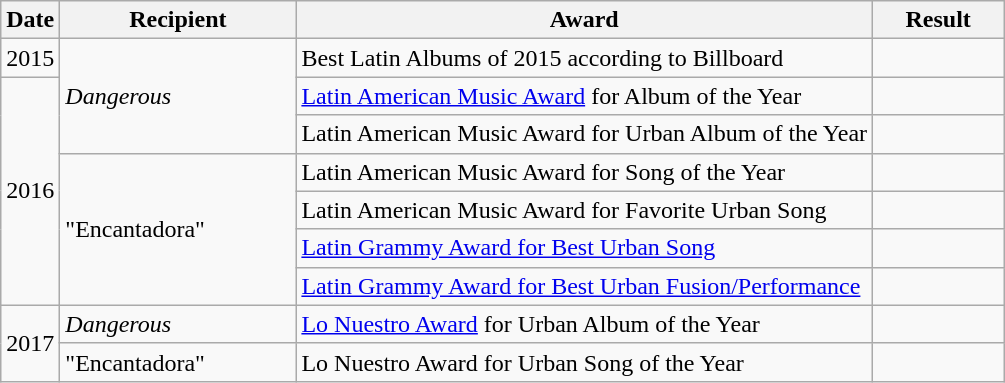<table class="wikitable">
<tr>
<th align="center">Date</th>
<th align="center" width="150">Recipient</th>
<th align="center">Award</th>
<th align="center" width="80">Result</th>
</tr>
<tr>
<td align="center">2015</td>
<td rowspan="3"><em>Dangerous</em></td>
<td>Best Latin Albums of 2015 according to Billboard</td>
<td></td>
</tr>
<tr>
<td align="center" rowspan="6">2016</td>
<td><a href='#'>Latin American Music Award</a> for Album of the Year</td>
<td></td>
</tr>
<tr>
<td>Latin American Music Award for Urban Album of the Year</td>
<td></td>
</tr>
<tr>
<td rowspan="4">"Encantadora"</td>
<td>Latin American Music Award for Song of the Year</td>
<td></td>
</tr>
<tr>
<td>Latin American Music Award for Favorite Urban Song</td>
<td></td>
</tr>
<tr>
<td><a href='#'>Latin Grammy Award for Best Urban Song</a></td>
<td></td>
</tr>
<tr>
<td><a href='#'>Latin Grammy Award for Best Urban Fusion/Performance</a></td>
<td></td>
</tr>
<tr>
<td align="center" rowspan="2">2017</td>
<td><em>Dangerous</em></td>
<td><a href='#'>Lo Nuestro Award</a> for Urban Album of the Year</td>
<td></td>
</tr>
<tr>
<td>"Encantadora"</td>
<td>Lo Nuestro Award for Urban Song of the Year</td>
<td></td>
</tr>
</table>
